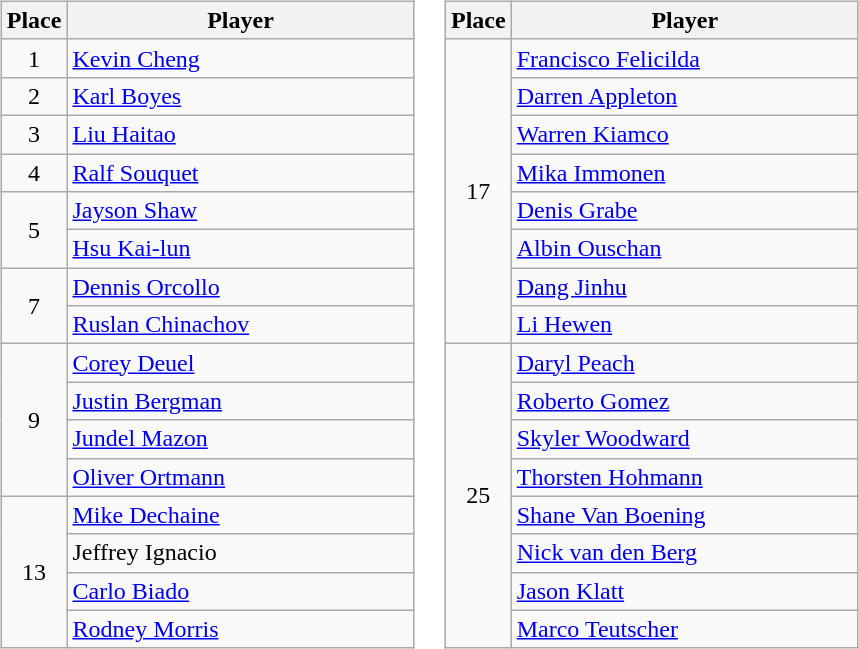<table>
<tr>
<td><br><table class="wikitable sortable">
<tr>
<th>Place</th>
<th style="width:14em">Player</th>
</tr>
<tr>
<td align="center">1</td>
<td> <a href='#'>Kevin Cheng</a></td>
</tr>
<tr>
<td align="center">2</td>
<td> <a href='#'>Karl Boyes</a></td>
</tr>
<tr>
<td align="center">3</td>
<td> <a href='#'>Liu Haitao</a></td>
</tr>
<tr>
<td align="center">4</td>
<td> <a href='#'>Ralf Souquet</a></td>
</tr>
<tr>
<td rowspan="2" align="center">5</td>
<td> <a href='#'>Jayson Shaw</a></td>
</tr>
<tr>
<td> <a href='#'>Hsu Kai-lun</a></td>
</tr>
<tr>
<td rowspan="2" align="center">7</td>
<td> <a href='#'>Dennis Orcollo</a></td>
</tr>
<tr>
<td> <a href='#'>Ruslan Chinachov</a></td>
</tr>
<tr>
<td rowspan="4" align="center">9</td>
<td> <a href='#'>Corey Deuel</a></td>
</tr>
<tr>
<td> <a href='#'>Justin Bergman</a></td>
</tr>
<tr>
<td> <a href='#'>Jundel Mazon</a></td>
</tr>
<tr>
<td> <a href='#'>Oliver Ortmann</a></td>
</tr>
<tr>
<td rowspan="4" align="center">13</td>
<td> <a href='#'>Mike Dechaine</a></td>
</tr>
<tr>
<td> Jeffrey Ignacio</td>
</tr>
<tr>
<td> <a href='#'>Carlo Biado</a></td>
</tr>
<tr>
<td> <a href='#'>Rodney Morris</a></td>
</tr>
</table>
</td>
<td><br><table class="wikitable">
<tr>
<th>Place</th>
<th style="width:14em">Player</th>
</tr>
<tr>
<td rowspan="8" align="center">17</td>
<td> <a href='#'>Francisco Felicilda</a></td>
</tr>
<tr>
<td> <a href='#'>Darren Appleton</a></td>
</tr>
<tr>
<td> <a href='#'>Warren Kiamco</a></td>
</tr>
<tr>
<td> <a href='#'>Mika Immonen</a></td>
</tr>
<tr>
<td> <a href='#'>Denis Grabe</a></td>
</tr>
<tr>
<td> <a href='#'>Albin Ouschan</a></td>
</tr>
<tr>
<td> <a href='#'>Dang Jinhu</a></td>
</tr>
<tr>
<td> <a href='#'>Li Hewen</a></td>
</tr>
<tr>
<td rowspan="8" align="center">25</td>
<td> <a href='#'>Daryl Peach</a></td>
</tr>
<tr>
<td> <a href='#'>Roberto Gomez</a></td>
</tr>
<tr>
<td> <a href='#'>Skyler Woodward</a></td>
</tr>
<tr>
<td> <a href='#'>Thorsten Hohmann</a></td>
</tr>
<tr>
<td> <a href='#'>Shane Van Boening</a></td>
</tr>
<tr>
<td> <a href='#'>Nick van den Berg</a></td>
</tr>
<tr>
<td> <a href='#'>Jason Klatt</a></td>
</tr>
<tr>
<td> <a href='#'>Marco Teutscher</a></td>
</tr>
</table>
</td>
</tr>
</table>
